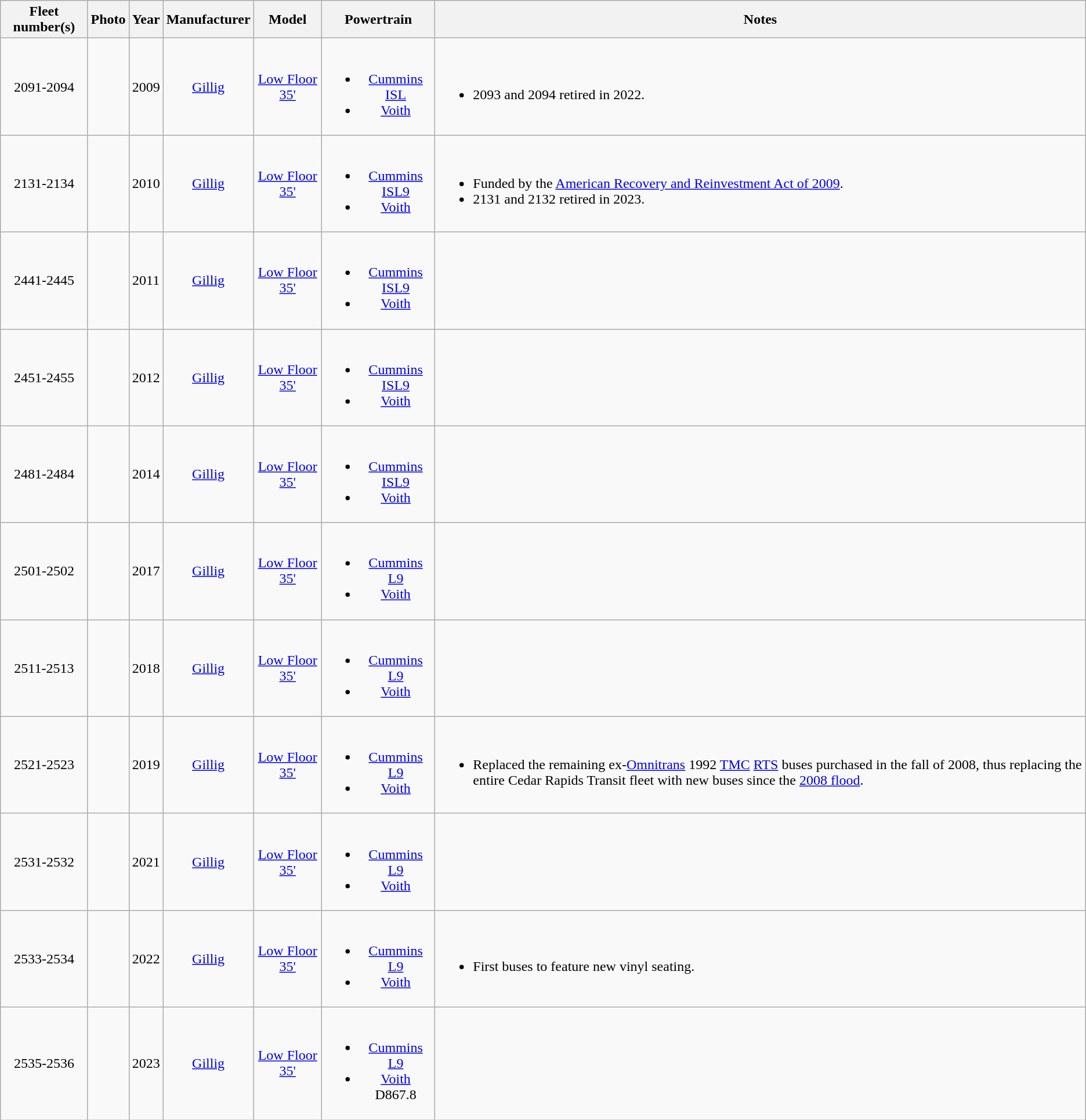<table class="wikitable">
<tr>
<th>Fleet number(s)</th>
<th>Photo</th>
<th>Year</th>
<th>Manufacturer</th>
<th>Model</th>
<th>Powertrain</th>
<th>Notes</th>
</tr>
<tr align="center">
<td>2091-2094</td>
<td></td>
<td>2009</td>
<td><a href='#'>Gillig</a></td>
<td><a href='#'>Low Floor 35'</a></td>
<td><br><ul><li><a href='#'>Cummins</a> <a href='#'>ISL</a></li><li><a href='#'>Voith</a></li></ul></td>
<td align="left"><br><ul><li>2093 and 2094 retired in 2022.</li></ul></td>
</tr>
<tr align="center">
<td>2131-2134</td>
<td></td>
<td>2010</td>
<td><a href='#'>Gillig</a></td>
<td><a href='#'>Low Floor 35'</a></td>
<td><br><ul><li><a href='#'>Cummins</a> <a href='#'>ISL9</a></li><li><a href='#'>Voith</a></li></ul></td>
<td align="left"><br><ul><li>Funded by the <a href='#'>American Recovery and Reinvestment Act of 2009</a>.</li><li>2131 and 2132 retired in 2023.</li></ul></td>
</tr>
<tr align="center">
<td>2441-2445</td>
<td></td>
<td>2011</td>
<td><a href='#'>Gillig</a></td>
<td><a href='#'>Low Floor 35'</a></td>
<td><br><ul><li><a href='#'>Cummins</a> <a href='#'>ISL9</a></li><li><a href='#'>Voith</a></li></ul></td>
<td align="left"></td>
</tr>
<tr align="center">
<td>2451-2455</td>
<td></td>
<td>2012</td>
<td><a href='#'>Gillig</a></td>
<td><a href='#'>Low Floor 35'</a></td>
<td><br><ul><li><a href='#'>Cummins</a> <a href='#'>ISL9</a></li><li><a href='#'>Voith</a></li></ul></td>
<td align="left"></td>
</tr>
<tr align="center">
<td>2481-2484</td>
<td></td>
<td>2014</td>
<td><a href='#'>Gillig</a></td>
<td><a href='#'>Low Floor 35'</a></td>
<td><br><ul><li><a href='#'>Cummins</a> <a href='#'>ISL9</a></li><li><a href='#'>Voith</a></li></ul></td>
<td align="left"></td>
</tr>
<tr align="center">
<td>2501-2502</td>
<td></td>
<td>2017</td>
<td><a href='#'>Gillig</a></td>
<td><a href='#'>Low Floor 35'</a></td>
<td><br><ul><li><a href='#'>Cummins</a> <a href='#'>L9</a></li><li><a href='#'>Voith</a></li></ul></td>
<td align="left"></td>
</tr>
<tr align="center">
<td>2511-2513</td>
<td></td>
<td>2018</td>
<td><a href='#'>Gillig</a></td>
<td><a href='#'>Low Floor 35'</a></td>
<td><br><ul><li><a href='#'>Cummins</a> <a href='#'>L9</a></li><li><a href='#'>Voith</a></li></ul></td>
<td align="left"></td>
</tr>
<tr align="center">
<td>2521-2523</td>
<td></td>
<td>2019</td>
<td><a href='#'>Gillig</a></td>
<td><a href='#'>Low Floor 35'</a></td>
<td><br><ul><li><a href='#'>Cummins</a> <a href='#'>L9</a></li><li><a href='#'>Voith</a></li></ul></td>
<td align="left"><br><ul><li>Replaced the remaining ex-<a href='#'>Omnitrans</a> 1992 <a href='#'>TMC</a> <a href='#'>RTS</a> buses purchased in the fall of 2008, thus replacing the entire Cedar Rapids Transit fleet with new buses since the <a href='#'>2008 flood</a>.</li></ul></td>
</tr>
<tr align="center">
<td>2531-2532</td>
<td></td>
<td>2021</td>
<td><a href='#'>Gillig</a></td>
<td><a href='#'>Low Floor 35'</a></td>
<td><br><ul><li><a href='#'>Cummins</a> <a href='#'>L9</a></li><li><a href='#'>Voith</a></li></ul></td>
<td align="left"></td>
</tr>
<tr align="center">
<td>2533-2534</td>
<td></td>
<td>2022</td>
<td><a href='#'>Gillig</a></td>
<td><a href='#'>Low Floor 35'</a></td>
<td><br><ul><li><a href='#'>Cummins</a> <a href='#'>L9</a></li><li><a href='#'>Voith</a></li></ul></td>
<td align="left"><br><ul><li>First buses to feature new vinyl seating.</li></ul></td>
</tr>
<tr align="center">
<td>2535-2536</td>
<td></td>
<td>2023</td>
<td><a href='#'>Gillig</a></td>
<td><a href='#'>Low Floor 35'</a></td>
<td><br><ul><li><a href='#'>Cummins</a> <a href='#'>L9</a></li><li><a href='#'>Voith</a> D867.8</li></ul></td>
<td align="left"></td>
</tr>
</table>
